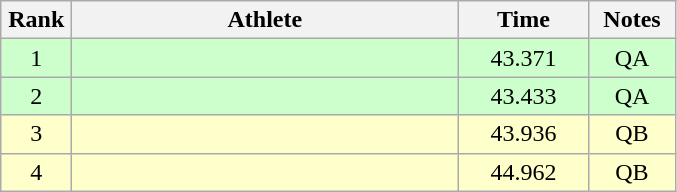<table class=wikitable style="text-align:center">
<tr>
<th width=40>Rank</th>
<th width=250>Athlete</th>
<th width=80>Time</th>
<th width=50>Notes</th>
</tr>
<tr bgcolor="ccffcc">
<td>1</td>
<td align=left></td>
<td>43.371</td>
<td>QA</td>
</tr>
<tr bgcolor="ccffcc">
<td>2</td>
<td align=left></td>
<td>43.433</td>
<td>QA</td>
</tr>
<tr bgcolor="ffffcc">
<td>3</td>
<td align=left></td>
<td>43.936</td>
<td>QB</td>
</tr>
<tr bgcolor="ffffcc">
<td>4</td>
<td align=left></td>
<td>44.962</td>
<td>QB</td>
</tr>
</table>
